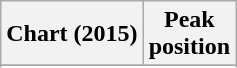<table class="wikitable plainrowheaders sortable" style="text-align:center;">
<tr>
<th scope="col">Chart (2015)</th>
<th scope="col">Peak<br>position</th>
</tr>
<tr>
</tr>
<tr>
</tr>
<tr>
</tr>
</table>
